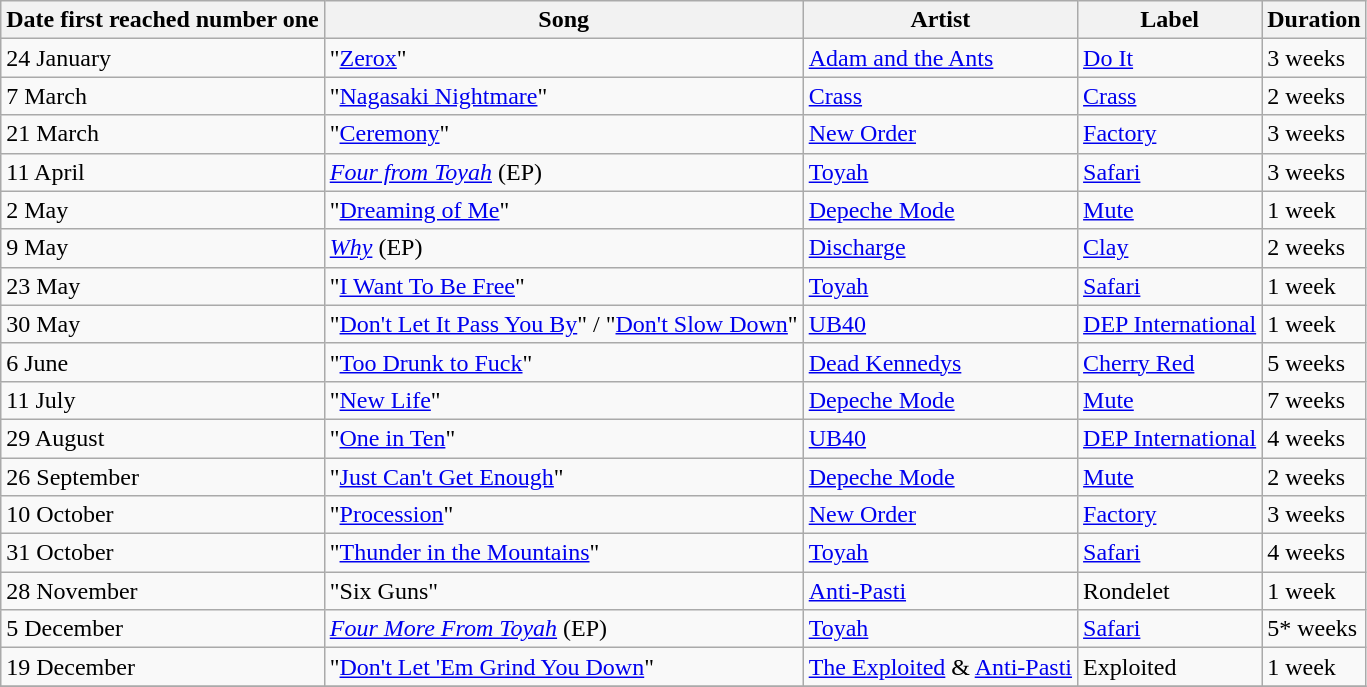<table class=wikitable>
<tr>
<th>Date first reached number one</th>
<th>Song</th>
<th>Artist</th>
<th>Label</th>
<th>Duration</th>
</tr>
<tr>
<td>24 January</td>
<td>"<a href='#'>Zerox</a>"</td>
<td><a href='#'>Adam and the Ants</a></td>
<td><a href='#'>Do It</a></td>
<td>3 weeks</td>
</tr>
<tr>
<td>7 March</td>
<td>"<a href='#'>Nagasaki Nightmare</a>"</td>
<td><a href='#'>Crass</a></td>
<td><a href='#'>Crass</a></td>
<td>2 weeks</td>
</tr>
<tr>
<td>21 March</td>
<td>"<a href='#'>Ceremony</a>"</td>
<td><a href='#'>New Order</a></td>
<td><a href='#'>Factory</a></td>
<td>3 weeks</td>
</tr>
<tr>
<td>11 April</td>
<td><em><a href='#'>Four from Toyah</a></em> (EP)</td>
<td><a href='#'>Toyah</a></td>
<td><a href='#'>Safari</a></td>
<td>3 weeks</td>
</tr>
<tr>
<td>2 May</td>
<td>"<a href='#'>Dreaming of Me</a>"</td>
<td><a href='#'>Depeche Mode</a></td>
<td><a href='#'>Mute</a></td>
<td>1 week</td>
</tr>
<tr>
<td>9 May</td>
<td><em><a href='#'>Why</a></em> (EP)</td>
<td><a href='#'>Discharge</a></td>
<td><a href='#'>Clay</a></td>
<td>2 weeks</td>
</tr>
<tr>
<td>23 May</td>
<td>"<a href='#'>I Want To Be Free</a>"</td>
<td><a href='#'>Toyah</a></td>
<td><a href='#'>Safari</a></td>
<td>1 week</td>
</tr>
<tr>
<td>30 May</td>
<td>"<a href='#'>Don't Let It Pass You By</a>" / "<a href='#'>Don't Slow Down</a>"</td>
<td><a href='#'>UB40</a></td>
<td><a href='#'>DEP International</a></td>
<td>1 week</td>
</tr>
<tr>
<td>6 June</td>
<td>"<a href='#'>Too Drunk to Fuck</a>"</td>
<td><a href='#'>Dead Kennedys</a></td>
<td><a href='#'>Cherry Red</a></td>
<td>5 weeks</td>
</tr>
<tr>
<td>11 July</td>
<td>"<a href='#'>New Life</a>"</td>
<td><a href='#'>Depeche Mode</a></td>
<td><a href='#'>Mute</a></td>
<td>7 weeks</td>
</tr>
<tr>
<td>29 August</td>
<td>"<a href='#'>One in Ten</a>"</td>
<td><a href='#'>UB40</a></td>
<td><a href='#'>DEP International</a></td>
<td>4 weeks</td>
</tr>
<tr>
<td>26 September</td>
<td>"<a href='#'>Just Can't Get Enough</a>"</td>
<td><a href='#'>Depeche Mode</a></td>
<td><a href='#'>Mute</a></td>
<td>2 weeks</td>
</tr>
<tr>
<td>10 October</td>
<td>"<a href='#'>Procession</a>"</td>
<td><a href='#'>New Order</a></td>
<td><a href='#'>Factory</a></td>
<td>3 weeks</td>
</tr>
<tr>
<td>31 October</td>
<td>"<a href='#'>Thunder in the Mountains</a>"</td>
<td><a href='#'>Toyah</a></td>
<td><a href='#'>Safari</a></td>
<td>4 weeks</td>
</tr>
<tr>
<td>28 November</td>
<td>"Six Guns"</td>
<td><a href='#'>Anti-Pasti</a></td>
<td>Rondelet</td>
<td>1 week</td>
</tr>
<tr>
<td>5 December</td>
<td><em><a href='#'>Four More From Toyah</a></em> (EP)</td>
<td><a href='#'>Toyah</a></td>
<td><a href='#'>Safari</a></td>
<td>5* weeks</td>
</tr>
<tr>
<td>19 December</td>
<td>"<a href='#'>Don't Let 'Em Grind You Down</a>"</td>
<td><a href='#'>The Exploited</a> & <a href='#'>Anti-Pasti</a></td>
<td>Exploited</td>
<td>1 week</td>
</tr>
<tr>
</tr>
</table>
